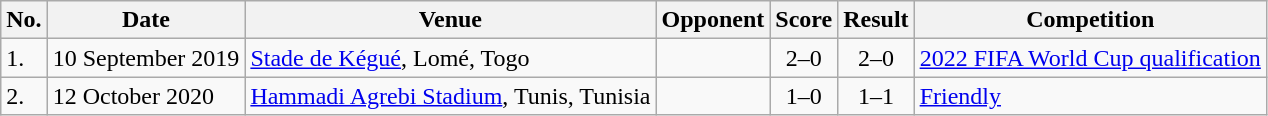<table class="wikitable sortable">
<tr>
<th>No.</th>
<th>Date</th>
<th>Venue</th>
<th>Opponent</th>
<th>Score</th>
<th>Result</th>
<th>Competition</th>
</tr>
<tr>
<td>1.</td>
<td>10 September 2019</td>
<td><a href='#'>Stade de Kégué</a>, Lomé, Togo</td>
<td></td>
<td align=center>2–0</td>
<td align=center>2–0</td>
<td><a href='#'>2022 FIFA World Cup qualification</a></td>
</tr>
<tr>
<td>2.</td>
<td>12 October 2020</td>
<td><a href='#'>Hammadi Agrebi Stadium</a>, Tunis, Tunisia</td>
<td></td>
<td align=center>1–0</td>
<td align=center>1–1</td>
<td><a href='#'>Friendly</a></td>
</tr>
</table>
